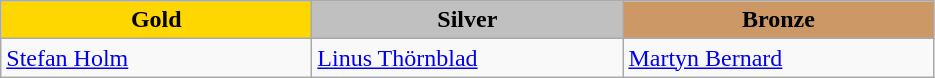<table class="wikitable" style="text-align:left">
<tr align="center">
<td width=200 bgcolor=gold><strong>Gold</strong></td>
<td width=200 bgcolor=silver><strong>Silver</strong></td>
<td width=200 bgcolor=CC9966><strong>Bronze</strong></td>
</tr>
<tr>
<td><a href='#'>Stefan Holm</a><br><em></em></td>
<td><a href='#'>Linus Thörnblad</a><br><em></em></td>
<td><a href='#'>Martyn Bernard</a><br><em></em></td>
</tr>
</table>
